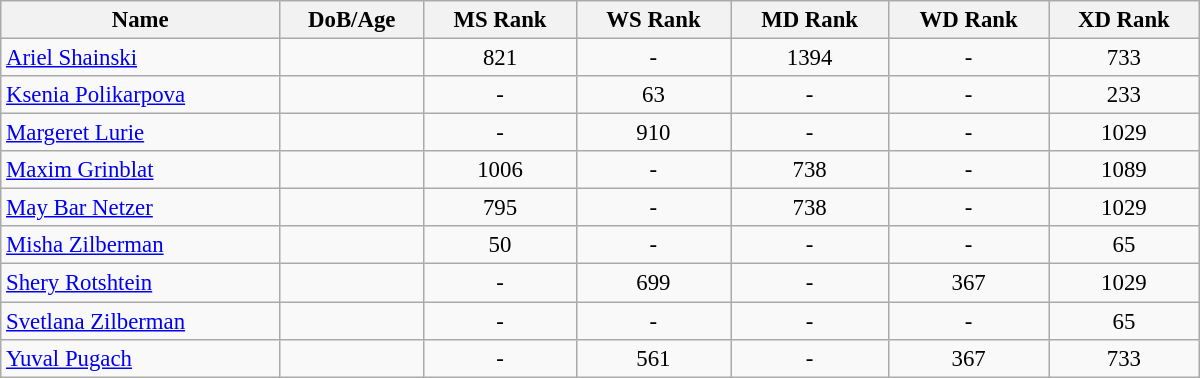<table class="wikitable"  style="width:800px; font-size:95%; text-align:center">
<tr>
<th align="left">Name</th>
<th align="left">DoB/Age</th>
<th align="left">MS Rank</th>
<th align="left">WS Rank</th>
<th align="left">MD Rank</th>
<th align="left">WD Rank</th>
<th align="left">XD Rank</th>
</tr>
<tr>
<td align="left"><a href='#'>Ariel Shainski</a></td>
<td align="left"></td>
<td>821</td>
<td>-</td>
<td>1394</td>
<td>-</td>
<td>733</td>
</tr>
<tr>
<td align="left"><a href='#'>Ksenia Polikarpova</a></td>
<td align="left"></td>
<td>-</td>
<td>63</td>
<td>-</td>
<td>-</td>
<td>233</td>
</tr>
<tr>
<td align="left"><a href='#'>Margeret Lurie</a></td>
<td align="left"></td>
<td>-</td>
<td>910</td>
<td>-</td>
<td>-</td>
<td>1029</td>
</tr>
<tr>
<td align="left"><a href='#'>Maxim Grinblat</a></td>
<td align="left"></td>
<td>1006</td>
<td>-</td>
<td>738</td>
<td>-</td>
<td>1089</td>
</tr>
<tr>
<td align="left"><a href='#'>May Bar Netzer</a></td>
<td align="left"></td>
<td>795</td>
<td>-</td>
<td>738</td>
<td>-</td>
<td>1029</td>
</tr>
<tr>
<td align="left"><a href='#'>Misha Zilberman</a></td>
<td align="left"></td>
<td>50</td>
<td>-</td>
<td>-</td>
<td>-</td>
<td>65</td>
</tr>
<tr>
<td align="left"><a href='#'>Shery Rotshtein</a></td>
<td align="left"></td>
<td>-</td>
<td>699</td>
<td>-</td>
<td>367</td>
<td>1029</td>
</tr>
<tr>
<td align="left"><a href='#'>Svetlana Zilberman</a></td>
<td align="left"></td>
<td>-</td>
<td>-</td>
<td>-</td>
<td>-</td>
<td>65</td>
</tr>
<tr>
<td align="left"><a href='#'>Yuval Pugach</a></td>
<td align="left"></td>
<td>-</td>
<td>561</td>
<td>-</td>
<td>367</td>
<td>733</td>
</tr>
</table>
